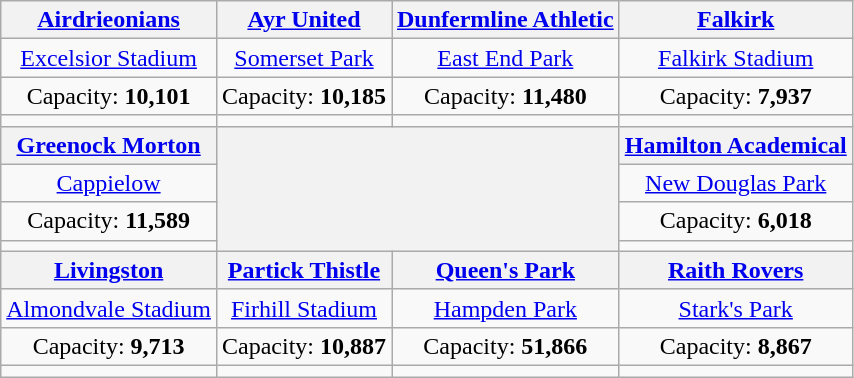<table class="wikitable" style="text-align:center">
<tr>
<th><a href='#'>Airdrieonians</a></th>
<th><a href='#'>Ayr United</a></th>
<th><a href='#'>Dunfermline Athletic</a></th>
<th><a href='#'>Falkirk</a></th>
</tr>
<tr>
<td><a href='#'>Excelsior Stadium</a></td>
<td><a href='#'>Somerset Park</a></td>
<td><a href='#'>East End Park</a></td>
<td><a href='#'>Falkirk Stadium</a></td>
</tr>
<tr>
<td>Capacity: <strong>10,101</strong></td>
<td>Capacity: <strong>10,185</strong></td>
<td>Capacity: <strong>11,480</strong></td>
<td>Capacity: <strong>7,937</strong></td>
</tr>
<tr>
<td></td>
<td></td>
<td></td>
<td></td>
</tr>
<tr>
<th><a href='#'>Greenock Morton</a></th>
<th colspan=2 rowspan=4><br></th>
<th><a href='#'>Hamilton Academical</a></th>
</tr>
<tr>
<td><a href='#'>Cappielow</a></td>
<td><a href='#'>New Douglas Park</a></td>
</tr>
<tr>
<td>Capacity: <strong>11,589</strong></td>
<td>Capacity: <strong>6,018</strong></td>
</tr>
<tr>
<td></td>
<td></td>
</tr>
<tr>
<th><a href='#'>Livingston</a></th>
<th><a href='#'>Partick Thistle</a></th>
<th><a href='#'>Queen's Park</a></th>
<th><a href='#'>Raith Rovers</a></th>
</tr>
<tr>
<td><a href='#'>Almondvale Stadium</a></td>
<td><a href='#'>Firhill Stadium</a></td>
<td><a href='#'>Hampden Park</a></td>
<td><a href='#'>Stark's Park</a></td>
</tr>
<tr>
<td>Capacity: <strong>9,713</strong></td>
<td>Capacity: <strong>10,887</strong></td>
<td>Capacity: <strong>51,866</strong></td>
<td>Capacity: <strong>8,867</strong></td>
</tr>
<tr>
<td></td>
<td></td>
<td></td>
<td></td>
</tr>
</table>
